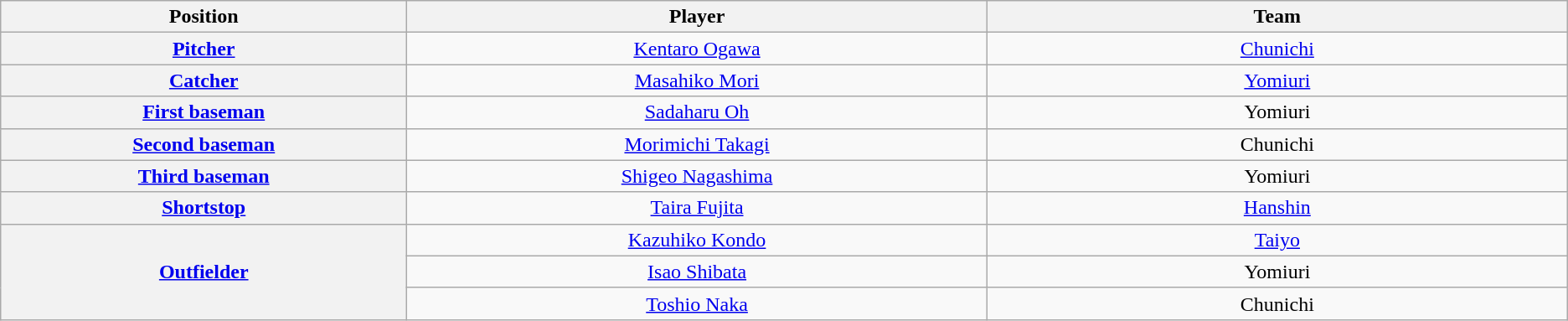<table class="wikitable" style="text-align:center;">
<tr>
<th scope="col" width="7%">Position</th>
<th scope="col" width="10%">Player</th>
<th scope="col" width="10%">Team</th>
</tr>
<tr>
<th scope="row" style="text-align:center;"><a href='#'>Pitcher</a></th>
<td><a href='#'>Kentaro Ogawa</a></td>
<td><a href='#'>Chunichi</a></td>
</tr>
<tr>
<th scope="row" style="text-align:center;"><a href='#'>Catcher</a></th>
<td><a href='#'>Masahiko Mori</a></td>
<td><a href='#'>Yomiuri</a></td>
</tr>
<tr>
<th scope="row" style="text-align:center;"><a href='#'>First baseman</a></th>
<td><a href='#'>Sadaharu Oh</a></td>
<td>Yomiuri</td>
</tr>
<tr>
<th scope="row" style="text-align:center;"><a href='#'>Second baseman</a></th>
<td><a href='#'>Morimichi Takagi</a></td>
<td>Chunichi</td>
</tr>
<tr>
<th scope="row" style="text-align:center;"><a href='#'>Third baseman</a></th>
<td><a href='#'>Shigeo Nagashima</a></td>
<td>Yomiuri</td>
</tr>
<tr>
<th scope="row" style="text-align:center;"><a href='#'>Shortstop</a></th>
<td><a href='#'>Taira Fujita</a></td>
<td><a href='#'>Hanshin</a></td>
</tr>
<tr>
<th scope="row" style="text-align:center;" rowspan=3><a href='#'>Outfielder</a></th>
<td><a href='#'>Kazuhiko Kondo</a></td>
<td><a href='#'>Taiyo</a></td>
</tr>
<tr>
<td><a href='#'>Isao Shibata</a></td>
<td>Yomiuri</td>
</tr>
<tr>
<td><a href='#'>Toshio Naka</a></td>
<td>Chunichi</td>
</tr>
</table>
